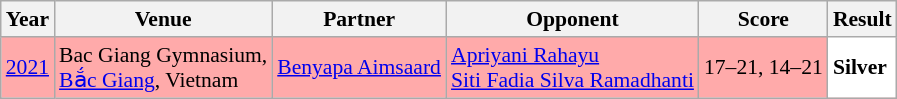<table class="sortable wikitable" style="font-size: 90%;">
<tr>
<th>Year</th>
<th>Venue</th>
<th>Partner</th>
<th>Opponent</th>
<th>Score</th>
<th>Result</th>
</tr>
<tr style="background:#FFAAAA">
<td align="center"><a href='#'>2021</a></td>
<td align="left">Bac Giang Gymnasium,<br><a href='#'>Bắc Giang</a>, Vietnam</td>
<td align="left"> <a href='#'>Benyapa Aimsaard</a></td>
<td align="left"> <a href='#'>Apriyani Rahayu</a><br> <a href='#'>Siti Fadia Silva Ramadhanti</a></td>
<td align="left">17–21, 14–21</td>
<td style="text-align:left; background:white"> <strong>Silver</strong></td>
</tr>
</table>
